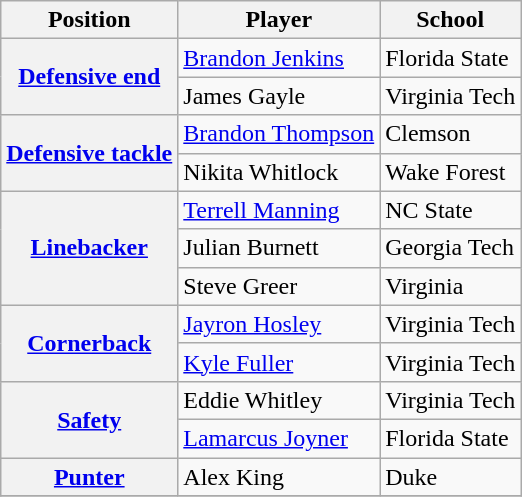<table class="wikitable">
<tr>
<th>Position</th>
<th>Player</th>
<th>School</th>
</tr>
<tr>
<th rowspan="2"><a href='#'>Defensive end</a></th>
<td><a href='#'>Brandon Jenkins</a></td>
<td>Florida State</td>
</tr>
<tr>
<td>James Gayle</td>
<td>Virginia Tech</td>
</tr>
<tr>
<th rowspan="2"><a href='#'>Defensive tackle</a></th>
<td><a href='#'>Brandon Thompson</a></td>
<td>Clemson</td>
</tr>
<tr>
<td>Nikita Whitlock</td>
<td>Wake Forest</td>
</tr>
<tr>
<th rowspan="3"><a href='#'>Linebacker</a></th>
<td><a href='#'>Terrell Manning</a></td>
<td>NC State</td>
</tr>
<tr>
<td>Julian Burnett</td>
<td>Georgia Tech</td>
</tr>
<tr>
<td>Steve Greer</td>
<td>Virginia</td>
</tr>
<tr>
<th rowspan="2"><a href='#'>Cornerback</a></th>
<td><a href='#'>Jayron Hosley</a></td>
<td>Virginia Tech</td>
</tr>
<tr>
<td><a href='#'>Kyle Fuller</a></td>
<td>Virginia Tech</td>
</tr>
<tr>
<th rowspan="2"><a href='#'>Safety</a></th>
<td>Eddie Whitley</td>
<td>Virginia Tech</td>
</tr>
<tr>
<td><a href='#'>Lamarcus Joyner</a></td>
<td>Florida State</td>
</tr>
<tr>
<th rowspan="1"><a href='#'>Punter</a></th>
<td>Alex King</td>
<td>Duke</td>
</tr>
<tr>
</tr>
</table>
